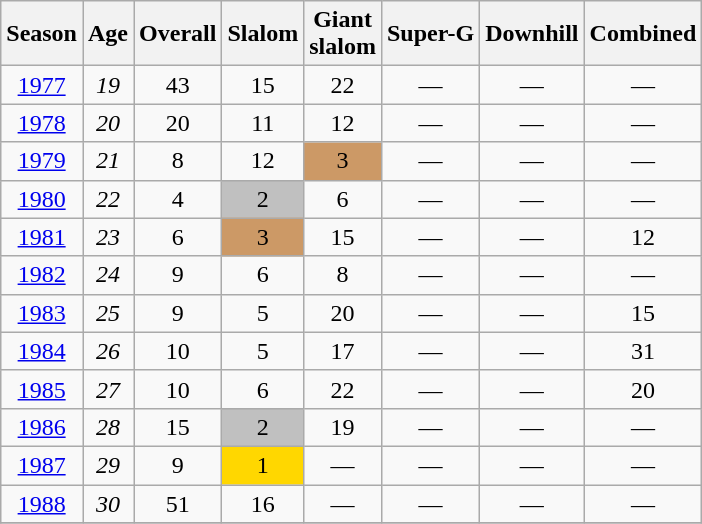<table class=wikitable style="text-align:center">
<tr>
<th>Season</th>
<th>Age</th>
<th>Overall</th>
<th>Slalom</th>
<th>Giant<br>slalom</th>
<th>Super-G</th>
<th>Downhill</th>
<th>Combined</th>
</tr>
<tr>
<td><a href='#'>1977</a></td>
<td><em>19</em></td>
<td>43</td>
<td>15</td>
<td>22</td>
<td>—</td>
<td>—</td>
<td>—</td>
</tr>
<tr>
<td><a href='#'>1978</a></td>
<td><em>20</em></td>
<td>20</td>
<td>11</td>
<td>12</td>
<td>—</td>
<td>—</td>
<td>—</td>
</tr>
<tr>
<td><a href='#'>1979</a></td>
<td><em>21</em></td>
<td>8</td>
<td>12</td>
<td style="background:#c96;">3</td>
<td>—</td>
<td>—</td>
<td>—</td>
</tr>
<tr>
<td><a href='#'>1980</a></td>
<td><em>22</em></td>
<td>4</td>
<td bgcolor="silver">2</td>
<td>6</td>
<td>—</td>
<td>—</td>
<td>—</td>
</tr>
<tr>
<td><a href='#'>1981</a></td>
<td><em>23</em></td>
<td>6</td>
<td style="background:#c96;">3</td>
<td>15</td>
<td>—</td>
<td>—</td>
<td>12</td>
</tr>
<tr>
<td><a href='#'>1982</a></td>
<td><em>24</em></td>
<td>9</td>
<td>6</td>
<td>8</td>
<td>—</td>
<td>—</td>
<td>—</td>
</tr>
<tr>
<td><a href='#'>1983</a></td>
<td><em>25</em></td>
<td>9</td>
<td>5</td>
<td>20</td>
<td>—</td>
<td>—</td>
<td>15</td>
</tr>
<tr>
<td><a href='#'>1984</a></td>
<td><em>26</em></td>
<td>10</td>
<td>5</td>
<td>17</td>
<td>—</td>
<td>—</td>
<td>31</td>
</tr>
<tr>
<td><a href='#'>1985</a></td>
<td><em>27</em></td>
<td>10</td>
<td>6</td>
<td>22</td>
<td>—</td>
<td>—</td>
<td>20</td>
</tr>
<tr>
<td><a href='#'>1986</a></td>
<td><em>28</em></td>
<td>15</td>
<td bgcolor="silver">2</td>
<td>19</td>
<td>—</td>
<td>—</td>
<td>—</td>
</tr>
<tr>
<td><a href='#'>1987</a></td>
<td><em>29</em></td>
<td>9</td>
<td bgcolor="gold">1</td>
<td>—</td>
<td>—</td>
<td>—</td>
<td>—</td>
</tr>
<tr>
<td><a href='#'>1988</a></td>
<td><em>30</em></td>
<td>51</td>
<td>16</td>
<td>—</td>
<td>—</td>
<td>—</td>
<td>—</td>
</tr>
<tr>
</tr>
</table>
